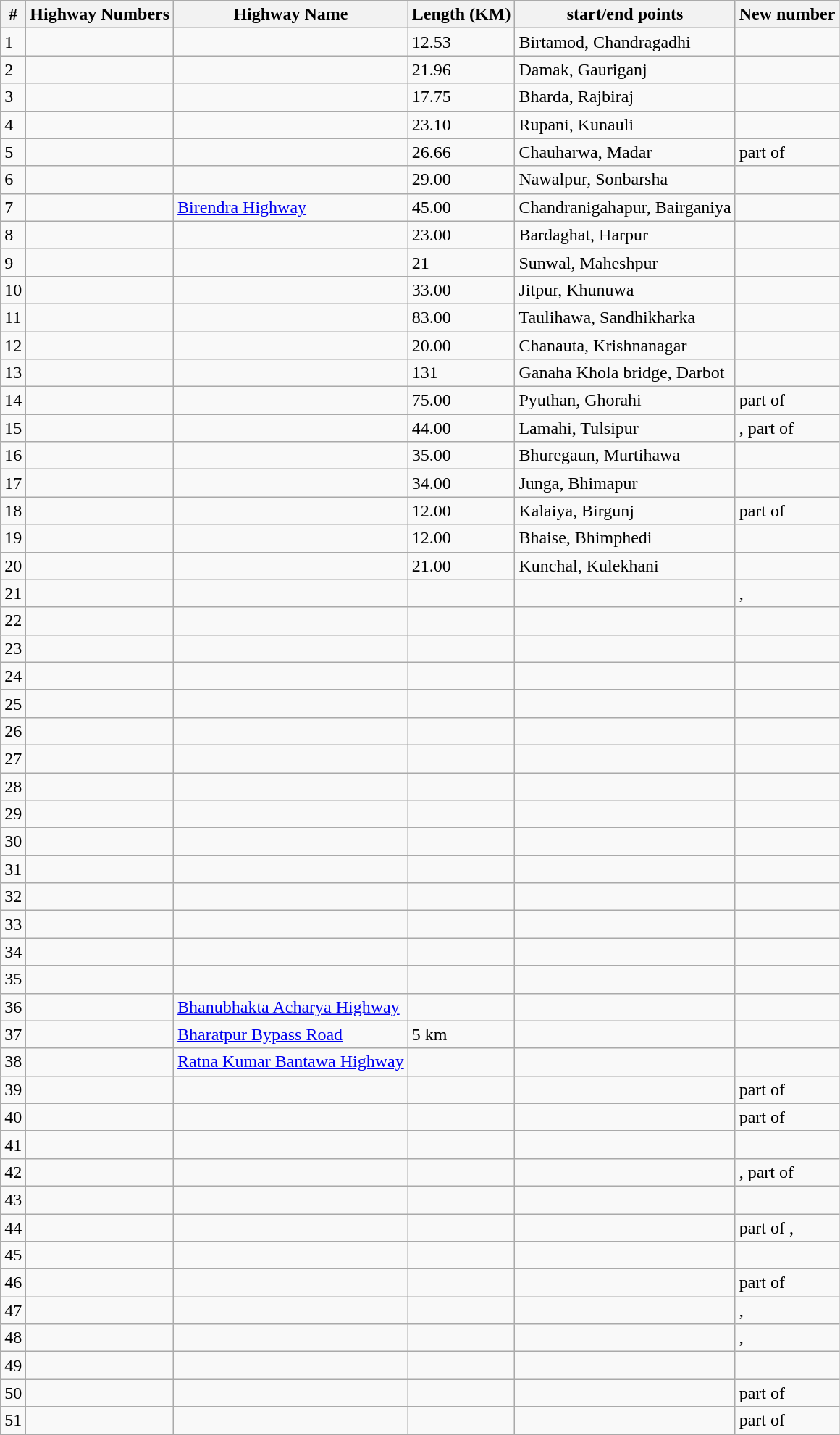<table class="wikitable sortable">
<tr>
<th>#</th>
<th>Highway Numbers</th>
<th>Highway Name</th>
<th>Length (KM)</th>
<th>start/end points</th>
<th>New number</th>
</tr>
<tr>
<td>1</td>
<td></td>
<td></td>
<td>12.53</td>
<td>Birtamod, Chandragadhi</td>
<td></td>
</tr>
<tr>
<td>2</td>
<td></td>
<td></td>
<td>21.96</td>
<td>Damak, Gauriganj</td>
<td></td>
</tr>
<tr>
<td>3</td>
<td></td>
<td></td>
<td>17.75</td>
<td>Bharda, Rajbiraj</td>
<td></td>
</tr>
<tr>
<td>4</td>
<td></td>
<td></td>
<td>23.10</td>
<td>Rupani, Kunauli</td>
<td></td>
</tr>
<tr>
<td>5</td>
<td></td>
<td></td>
<td>26.66</td>
<td>Chauharwa, Madar</td>
<td>part of </td>
</tr>
<tr>
<td>6</td>
<td></td>
<td></td>
<td>29.00</td>
<td>Nawalpur, Sonbarsha</td>
<td></td>
</tr>
<tr>
<td>7</td>
<td></td>
<td><a href='#'>Birendra Highway</a></td>
<td>45.00</td>
<td>Chandranigahapur, Bairganiya</td>
<td></td>
</tr>
<tr>
<td>8</td>
<td></td>
<td></td>
<td>23.00</td>
<td>Bardaghat, Harpur</td>
</tr>
<tr>
<td>9</td>
<td></td>
<td></td>
<td>21</td>
<td>Sunwal, Maheshpur</td>
<td></td>
</tr>
<tr>
<td>10</td>
<td></td>
<td></td>
<td>33.00</td>
<td>Jitpur, Khunuwa</td>
<td></td>
</tr>
<tr>
<td>11</td>
<td></td>
<td></td>
<td>83.00</td>
<td>Taulihawa, Sandhikharka</td>
<td></td>
</tr>
<tr>
<td>12</td>
<td></td>
<td></td>
<td>20.00</td>
<td>Chanauta, Krishnanagar</td>
<td></td>
</tr>
<tr>
<td>13</td>
<td></td>
<td></td>
<td>131</td>
<td>Ganaha Khola bridge, Darbot</td>
<td></td>
</tr>
<tr>
<td>14</td>
<td></td>
<td></td>
<td>75.00</td>
<td>Pyuthan, Ghorahi</td>
<td>part of </td>
</tr>
<tr>
<td>15</td>
<td></td>
<td></td>
<td>44.00</td>
<td>Lamahi, Tulsipur</td>
<td> , part of </td>
</tr>
<tr>
<td>16</td>
<td></td>
<td></td>
<td>35.00</td>
<td>Bhuregaun, Murtihawa</td>
<td></td>
</tr>
<tr>
<td>17</td>
<td></td>
<td></td>
<td>34.00</td>
<td>Junga, Bhimapur</td>
<td></td>
</tr>
<tr>
<td>18</td>
<td></td>
<td></td>
<td>12.00</td>
<td>Kalaiya, Birgunj</td>
<td>part of </td>
</tr>
<tr>
<td>19</td>
<td></td>
<td></td>
<td>12.00</td>
<td>Bhaise, Bhimphedi</td>
<td></td>
</tr>
<tr>
<td>20</td>
<td></td>
<td></td>
<td>21.00</td>
<td>Kunchal, Kulekhani</td>
<td></td>
</tr>
<tr>
<td>21</td>
<td></td>
<td></td>
<td></td>
<td></td>
<td>, </td>
</tr>
<tr>
<td>22</td>
<td></td>
<td></td>
<td></td>
<td></td>
<td></td>
</tr>
<tr>
<td>23</td>
<td></td>
<td></td>
<td></td>
<td></td>
<td></td>
</tr>
<tr>
<td>24</td>
<td></td>
<td></td>
<td></td>
<td></td>
<td></td>
</tr>
<tr>
<td>25</td>
<td></td>
<td></td>
<td></td>
<td></td>
<td></td>
</tr>
<tr>
<td>26</td>
<td></td>
<td></td>
<td></td>
<td></td>
<td></td>
</tr>
<tr>
<td>27</td>
<td></td>
<td></td>
<td></td>
<td></td>
<td></td>
</tr>
<tr>
<td>28</td>
<td></td>
<td></td>
<td></td>
<td></td>
<td></td>
</tr>
<tr>
<td>29</td>
<td></td>
<td></td>
<td></td>
<td></td>
<td></td>
</tr>
<tr>
<td>30</td>
<td></td>
<td></td>
<td></td>
<td></td>
<td></td>
</tr>
<tr>
<td>31</td>
<td></td>
<td></td>
<td></td>
<td></td>
<td></td>
</tr>
<tr>
<td>32</td>
<td></td>
<td></td>
<td></td>
<td></td>
<td></td>
</tr>
<tr>
<td>33</td>
<td></td>
<td></td>
<td></td>
<td></td>
<td></td>
</tr>
<tr>
<td>34</td>
<td></td>
<td></td>
<td></td>
<td></td>
<td></td>
</tr>
<tr>
<td>35</td>
<td></td>
<td></td>
<td></td>
<td></td>
<td></td>
</tr>
<tr>
<td>36</td>
<td></td>
<td><a href='#'>Bhanubhakta Acharya Highway</a></td>
<td></td>
<td></td>
<td></td>
</tr>
<tr>
<td>37</td>
<td></td>
<td><a href='#'>Bharatpur Bypass Road</a></td>
<td>5 km</td>
<td></td>
<td></td>
</tr>
<tr>
<td>38</td>
<td></td>
<td><a href='#'>Ratna Kumar Bantawa Highway</a></td>
<td></td>
<td></td>
<td></td>
</tr>
<tr>
<td>39</td>
<td></td>
<td></td>
<td></td>
<td></td>
<td>part of </td>
</tr>
<tr>
<td>40</td>
<td></td>
<td></td>
<td></td>
<td></td>
<td>part of </td>
</tr>
<tr>
<td>41</td>
<td></td>
<td></td>
<td></td>
<td></td>
<td></td>
</tr>
<tr>
<td>42</td>
<td></td>
<td></td>
<td></td>
<td></td>
<td>, part of </td>
</tr>
<tr>
<td>43</td>
<td></td>
<td></td>
<td></td>
<td></td>
<td></td>
</tr>
<tr>
<td>44</td>
<td></td>
<td></td>
<td></td>
<td></td>
<td>part of , </td>
</tr>
<tr>
<td>45</td>
<td></td>
<td></td>
<td></td>
<td></td>
<td></td>
</tr>
<tr>
<td>46</td>
<td></td>
<td></td>
<td></td>
<td></td>
<td>part of </td>
</tr>
<tr>
<td>47</td>
<td></td>
<td></td>
<td></td>
<td></td>
<td>, </td>
</tr>
<tr>
<td>48</td>
<td></td>
<td></td>
<td></td>
<td></td>
<td>, </td>
</tr>
<tr>
<td>49</td>
<td></td>
<td></td>
<td></td>
<td></td>
<td></td>
</tr>
<tr>
<td>50</td>
<td></td>
<td></td>
<td></td>
<td></td>
<td>part of </td>
</tr>
<tr>
<td>51</td>
<td></td>
<td></td>
<td></td>
<td></td>
<td>part of </td>
</tr>
<tr>
</tr>
</table>
